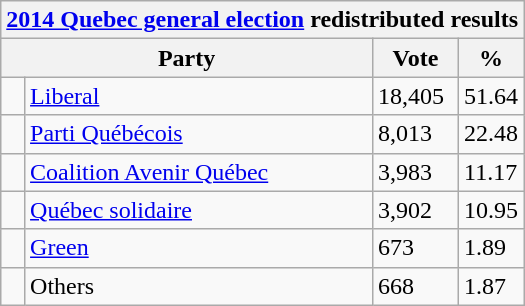<table class="wikitable">
<tr>
<th colspan="4"><a href='#'>2014 Quebec general election</a> redistributed results</th>
</tr>
<tr>
<th bgcolor="#DDDDFF" width="230px" colspan="2">Party</th>
<th bgcolor="#DDDDFF" width="50px">Vote</th>
<th bgcolor="#DDDDFF" width="30px">%</th>
</tr>
<tr>
<td> </td>
<td><a href='#'>Liberal</a></td>
<td>18,405</td>
<td>51.64</td>
</tr>
<tr>
<td> </td>
<td><a href='#'>Parti Québécois</a></td>
<td>8,013</td>
<td>22.48</td>
</tr>
<tr>
<td> </td>
<td><a href='#'>Coalition Avenir Québec</a></td>
<td>3,983</td>
<td>11.17</td>
</tr>
<tr>
<td> </td>
<td><a href='#'>Québec solidaire</a></td>
<td>3,902</td>
<td>10.95</td>
</tr>
<tr>
<td> </td>
<td><a href='#'>Green</a></td>
<td>673</td>
<td>1.89</td>
</tr>
<tr>
<td> </td>
<td>Others</td>
<td>668</td>
<td>1.87</td>
</tr>
</table>
